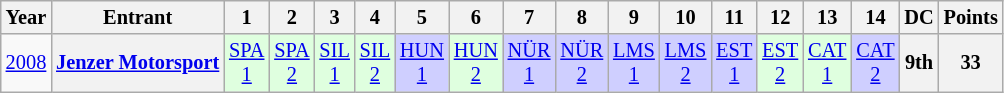<table class="wikitable" style="text-align:center; font-size:85%">
<tr>
<th>Year</th>
<th>Entrant</th>
<th>1</th>
<th>2</th>
<th>3</th>
<th>4</th>
<th>5</th>
<th>6</th>
<th>7</th>
<th>8</th>
<th>9</th>
<th>10</th>
<th>11</th>
<th>12</th>
<th>13</th>
<th>14</th>
<th>DC</th>
<th>Points</th>
</tr>
<tr>
<td><a href='#'>2008</a></td>
<th nowrap><a href='#'>Jenzer Motorsport</a></th>
<td style="background:#dfffdf;"><a href='#'>SPA<br>1</a><br></td>
<td style="background:#dfffdf;"><a href='#'>SPA<br>2</a><br></td>
<td style="background:#dfffdf;"><a href='#'>SIL<br>1</a><br></td>
<td style="background:#dfffdf;"><a href='#'>SIL<br>2</a><br></td>
<td style="background:#cfcfff;"><a href='#'>HUN<br>1</a><br></td>
<td style="background:#dfffdf;"><a href='#'>HUN<br>2</a><br></td>
<td style="background:#cfcfff;"><a href='#'>NÜR<br>1</a><br></td>
<td style="background:#cfcfff;"><a href='#'>NÜR<br>2</a><br></td>
<td style="background:#cfcfff;"><a href='#'>LMS<br>1</a><br></td>
<td style="background:#cfcfff;"><a href='#'>LMS<br>2</a><br></td>
<td style="background:#cfcfff;"><a href='#'>EST<br>1</a><br></td>
<td style="background:#dfffdf;"><a href='#'>EST<br>2</a><br></td>
<td style="background:#dfffdf;"><a href='#'>CAT<br>1</a><br></td>
<td style="background:#cfcfff;"><a href='#'>CAT<br>2</a><br></td>
<th>9th</th>
<th>33</th>
</tr>
</table>
